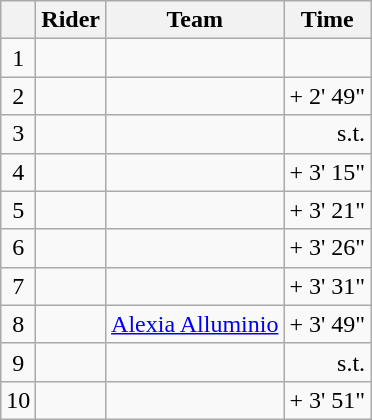<table class="wikitable">
<tr>
<th></th>
<th>Rider</th>
<th>Team</th>
<th>Time</th>
</tr>
<tr>
<td style="text-align:center;">1</td>
<td> </td>
<td></td>
<td align=right></td>
</tr>
<tr>
<td style="text-align:center;">2</td>
<td> </td>
<td></td>
<td align=right>+ 2' 49"</td>
</tr>
<tr>
<td style="text-align:center;">3</td>
<td></td>
<td></td>
<td align=right>s.t.</td>
</tr>
<tr>
<td style="text-align:center;">4</td>
<td></td>
<td></td>
<td align=right>+ 3' 15"</td>
</tr>
<tr>
<td style="text-align:center;">5</td>
<td></td>
<td></td>
<td align=right>+ 3' 21"</td>
</tr>
<tr>
<td style="text-align:center;">6</td>
<td> </td>
<td></td>
<td align=right>+ 3' 26"</td>
</tr>
<tr>
<td style="text-align:center;">7</td>
<td></td>
<td></td>
<td align=right>+ 3' 31"</td>
</tr>
<tr>
<td style="text-align:center;">8</td>
<td></td>
<td><a href='#'>Alexia Alluminio</a></td>
<td align=right>+ 3' 49"</td>
</tr>
<tr>
<td style="text-align:center;">9</td>
<td></td>
<td></td>
<td align=right>s.t.</td>
</tr>
<tr>
<td style="text-align:center;">10</td>
<td></td>
<td></td>
<td align=right>+ 3' 51"</td>
</tr>
</table>
